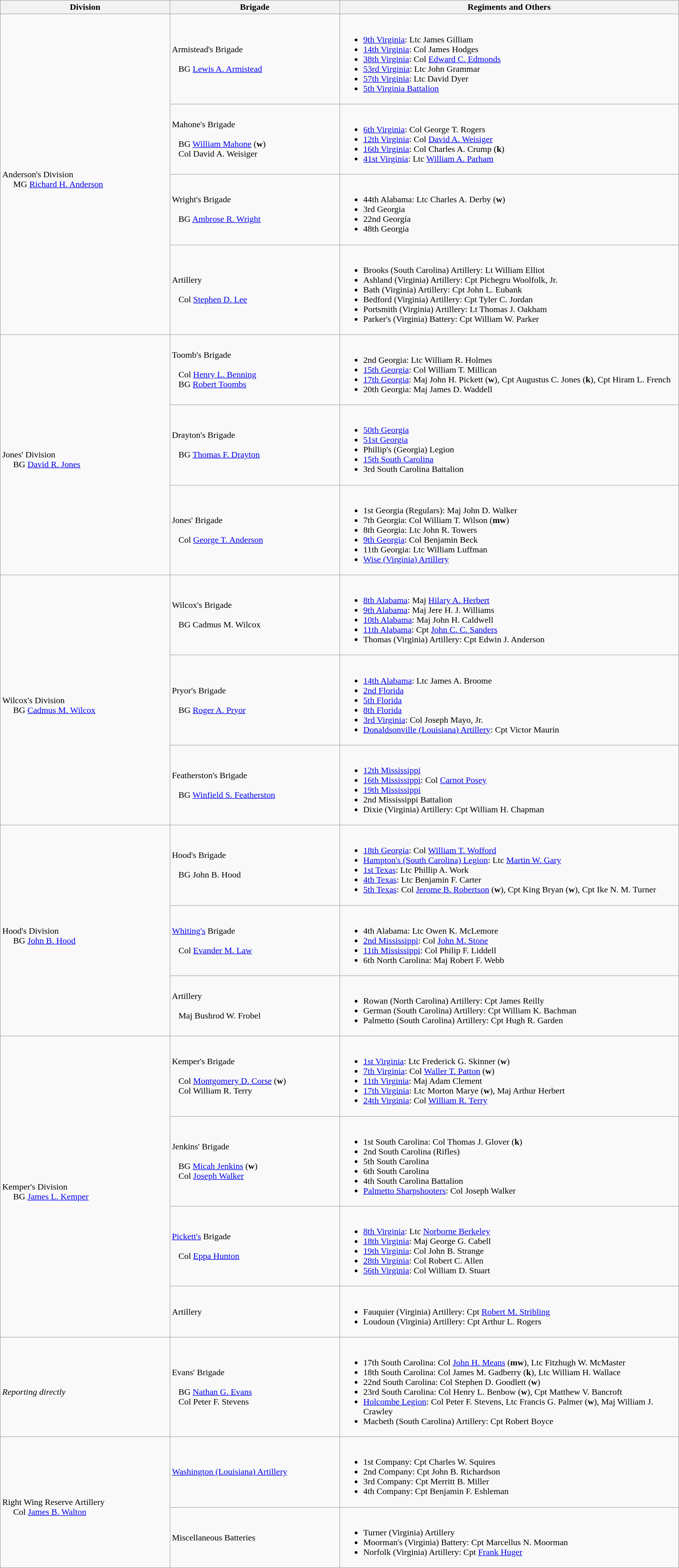<table class="wikitable">
<tr>
<th width=25%>Division</th>
<th width=25%>Brigade</th>
<th>Regiments and Others</th>
</tr>
<tr>
<td rowspan=4><br>Anderson's Division
<br>    
MG <a href='#'>Richard H. Anderson</a></td>
<td>Armistead's Brigade<br><br>  
BG <a href='#'>Lewis A. Armistead</a></td>
<td><br><ul><li><a href='#'>9th Virginia</a>: Ltc James Gilliam</li><li><a href='#'>14th Virginia</a>: Col James Hodges</li><li><a href='#'>38th Virginia</a>: Col <a href='#'>Edward C. Edmonds</a></li><li><a href='#'>53rd Virginia</a>: Ltc John Grammar</li><li><a href='#'>57th Virginia</a>: Ltc David Dyer</li><li><a href='#'>5th Virginia Battalion</a></li></ul></td>
</tr>
<tr>
<td>Mahone's Brigade<br><br>  
BG <a href='#'>William Mahone</a> (<strong>w</strong>)
<br>  
Col David A. Weisiger</td>
<td><br><ul><li><a href='#'>6th Virginia</a>: Col George T. Rogers</li><li><a href='#'>12th Virginia</a>: Col <a href='#'>David A. Weisiger</a></li><li><a href='#'>16th Virginia</a>: Col Charles A. Crump (<strong>k</strong>)</li><li><a href='#'>41st Virginia</a>: Ltc <a href='#'>William A. Parham</a></li></ul></td>
</tr>
<tr>
<td>Wright's Brigade<br><br>  
BG <a href='#'>Ambrose R. Wright</a></td>
<td><br><ul><li>44th Alabama: Ltc Charles A. Derby (<strong>w</strong>)</li><li>3rd Georgia</li><li>22nd Georgia</li><li>48th Georgia</li></ul></td>
</tr>
<tr>
<td>Artillery<br><br>  
Col <a href='#'>Stephen D. Lee</a></td>
<td><br><ul><li>Brooks (South Carolina) Artillery: Lt William Elliot</li><li>Ashland (Virginia) Artillery: Cpt Pichegru Woolfolk, Jr.</li><li>Bath (Virginia) Artillery: Cpt John L. Eubank</li><li>Bedford (Virginia) Artillery: Cpt Tyler C. Jordan</li><li>Portsmith (Virginia) Artillery: Lt Thomas J. Oakham</li><li>Parker's (Virginia) Battery: Cpt William W. Parker</li></ul></td>
</tr>
<tr>
<td rowspan=3><br>Jones' Division
<br>    
BG <a href='#'>David R. Jones</a></td>
<td>Toomb's Brigade<br><br>  
Col <a href='#'>Henry L. Benning</a>
<br>  
BG <a href='#'>Robert Toombs</a></td>
<td><br><ul><li>2nd Georgia: Ltc William R. Holmes</li><li><a href='#'>15th Georgia</a>: Col William T. Millican</li><li><a href='#'>17th Georgia</a>: Maj John H. Pickett (<strong>w</strong>), Cpt Augustus C. Jones (<strong>k</strong>), Cpt Hiram L. French</li><li>20th Georgia: Maj James D. Waddell</li></ul></td>
</tr>
<tr>
<td>Drayton's Brigade<br><br>  
BG <a href='#'>Thomas F. Drayton</a></td>
<td><br><ul><li><a href='#'>50th Georgia</a></li><li><a href='#'>51st Georgia</a></li><li>Phillip's (Georgia) Legion</li><li><a href='#'>15th South Carolina</a></li><li>3rd South Carolina Battalion</li></ul></td>
</tr>
<tr>
<td>Jones' Brigade<br><br>  
Col <a href='#'>George T. Anderson</a></td>
<td><br><ul><li>1st Georgia (Regulars): Maj John D. Walker</li><li>7th Georgia: Col William T. Wilson (<strong>mw</strong>)</li><li>8th Georgia: Ltc John R. Towers</li><li><a href='#'>9th Georgia</a>: Col Benjamin Beck</li><li>11th Georgia: Ltc William Luffman</li><li><a href='#'>Wise (Virginia) Artillery</a></li></ul></td>
</tr>
<tr>
<td rowspan=3><br>Wilcox's Division
<br>    
BG <a href='#'>Cadmus M. Wilcox</a></td>
<td>Wilcox's Brigade<br><br>  
BG Cadmus M. Wilcox</td>
<td><br><ul><li><a href='#'>8th Alabama</a>: Maj <a href='#'>Hilary A. Herbert</a></li><li><a href='#'>9th Alabama</a>: Maj Jere H. J. Williams</li><li><a href='#'>10th Alabama</a>: Maj John H. Caldwell</li><li><a href='#'>11th Alabama</a>: Cpt <a href='#'>John C. C. Sanders</a></li><li>Thomas (Virginia) Artillery: Cpt Edwin J. Anderson</li></ul></td>
</tr>
<tr>
<td>Pryor's Brigade<br><br>  
BG <a href='#'>Roger A. Pryor</a></td>
<td><br><ul><li><a href='#'>14th Alabama</a>: Ltc James A. Broome</li><li><a href='#'>2nd Florida</a></li><li><a href='#'>5th Florida</a></li><li><a href='#'>8th Florida</a></li><li><a href='#'>3rd Virginia</a>: Col Joseph Mayo, Jr.</li><li><a href='#'>Donaldsonville (Louisiana) Artillery</a>: Cpt Victor Maurin</li></ul></td>
</tr>
<tr>
<td>Featherston's Brigade<br><br>  
BG <a href='#'>Winfield S. Featherston</a></td>
<td><br><ul><li><a href='#'>12th Mississippi</a></li><li><a href='#'>16th Mississippi</a>: Col <a href='#'>Carnot Posey</a></li><li><a href='#'>19th Mississippi</a></li><li>2nd Mississippi Battalion</li><li>Dixie (Virginia) Artillery: Cpt William H. Chapman</li></ul></td>
</tr>
<tr>
<td rowspan=3><br>Hood's Division
<br>    
BG <a href='#'>John B. Hood</a></td>
<td>Hood's Brigade<br><br>  
BG John B. Hood</td>
<td><br><ul><li><a href='#'>18th Georgia</a>: Col <a href='#'>William T. Wofford</a></li><li><a href='#'>Hampton's (South Carolina) Legion</a>: Ltc <a href='#'>Martin W. Gary</a></li><li><a href='#'>1st Texas</a>: Ltc Phillip A. Work</li><li><a href='#'>4th Texas</a>: Ltc Benjamin F. Carter</li><li><a href='#'>5th Texas</a>: Col <a href='#'>Jerome B. Robertson</a> (<strong>w</strong>), Cpt King Bryan (<strong>w</strong>), Cpt Ike N. M. Turner</li></ul></td>
</tr>
<tr>
<td><a href='#'>Whiting's</a> Brigade<br><br>  
Col <a href='#'>Evander M. Law</a></td>
<td><br><ul><li>4th Alabama: Ltc Owen K. McLemore</li><li><a href='#'>2nd Mississippi</a>: Col <a href='#'>John M. Stone</a></li><li><a href='#'>11th Mississippi</a>: Col Philip F. Liddell</li><li>6th North Carolina: Maj Robert F. Webb</li></ul></td>
</tr>
<tr>
<td>Artillery<br><br>  
Maj Bushrod W. Frobel</td>
<td><br><ul><li>Rowan (North Carolina) Artillery: Cpt James Reilly</li><li>German (South Carolina) Artillery: Cpt William K. Bachman</li><li>Palmetto (South Carolina) Artillery: Cpt Hugh R. Garden</li></ul></td>
</tr>
<tr>
<td rowspan=4><br>Kemper's Division
<br>    
BG <a href='#'>James L. Kemper</a></td>
<td>Kemper's Brigade<br><br>  
Col <a href='#'>Montgomery D. Corse</a> (<strong>w</strong>)
<br>  
Col William R. Terry</td>
<td><br><ul><li><a href='#'>1st Virginia</a>: Ltc Frederick G. Skinner (<strong>w</strong>)</li><li><a href='#'>7th Virginia</a>: Col <a href='#'>Waller T. Patton</a> (<strong>w</strong>)</li><li><a href='#'>11th Virginia</a>: Maj Adam Clement</li><li><a href='#'>17th Virginia</a>: Ltc Morton Marye (<strong>w</strong>), Maj Arthur Herbert</li><li><a href='#'>24th Virginia</a>: Col <a href='#'>William R. Terry</a></li></ul></td>
</tr>
<tr>
<td>Jenkins' Brigade<br><br>  
BG <a href='#'>Micah Jenkins</a> (<strong>w</strong>)
<br>  
Col <a href='#'>Joseph Walker</a></td>
<td><br><ul><li>1st South Carolina: Col Thomas J. Glover (<strong>k</strong>)</li><li>2nd South Carolina (Rifles)</li><li>5th South Carolina</li><li>6th South Carolina</li><li>4th South Carolina Battalion</li><li><a href='#'>Palmetto Sharpshooters</a>: Col Joseph Walker</li></ul></td>
</tr>
<tr>
<td><a href='#'>Pickett's</a> Brigade<br><br>  
Col <a href='#'>Eppa Hunton</a></td>
<td><br><ul><li><a href='#'>8th Virginia</a>: Ltc <a href='#'>Norborne Berkeley</a></li><li><a href='#'>18th Virginia</a>: Maj George G. Cabell</li><li><a href='#'>19th Virginia</a>: Col John B. Strange</li><li><a href='#'>28th Virginia</a>: Col Robert C. Allen</li><li><a href='#'>56th Virginia</a>: Col William D. Stuart</li></ul></td>
</tr>
<tr>
<td>Artillery</td>
<td><br><ul><li>Fauquier (Virginia) Artillery: Cpt <a href='#'>Robert M. Stribling</a></li><li>Loudoun (Virginia) Artillery: Cpt Arthur L. Rogers</li></ul></td>
</tr>
<tr>
<td rowspan=1><br><em>Reporting directly</em></td>
<td>Evans' Brigade<br><br>  
BG <a href='#'>Nathan G. Evans</a>
<br>  
Col Peter F. Stevens</td>
<td><br><ul><li>17th South Carolina: Col <a href='#'>John H. Means</a> (<strong>mw</strong>), Ltc Fitzhugh W. McMaster</li><li>18th South Carolina: Col James M. Gadberry (<strong>k</strong>), Ltc William H. Wallace</li><li>22nd South Carolina: Col Stephen D. Goodlett (<strong>w</strong>)</li><li>23rd South Carolina: Col Henry L. Benbow (<strong>w</strong>), Cpt Matthew V. Bancroft</li><li><a href='#'>Holcombe Legion</a>: Col Peter F. Stevens, Ltc Francis G. Palmer (<strong>w</strong>), Maj William J. Crawley</li><li>Macbeth (South Carolina) Artillery: Cpt Robert Boyce</li></ul></td>
</tr>
<tr>
<td rowspan=2><br>Right Wing Reserve Artillery
<br>    
Col <a href='#'>James B. Walton</a></td>
<td><a href='#'>Washington (Louisiana) Artillery</a></td>
<td><br><ul><li>1st Company: Cpt Charles W. Squires</li><li>2nd Company: Cpt John B. Richardson</li><li>3rd Company: Cpt Merritt B. Miller</li><li>4th Company: Cpt Benjamin F. Eshleman</li></ul></td>
</tr>
<tr>
<td>Miscellaneous Batteries</td>
<td><br><ul><li>Turner (Virginia) Artillery</li><li>Moorman's (Virginia) Battery: Cpt Marcellus N. Moorman</li><li>Norfolk (Virginia) Artillery: Cpt <a href='#'>Frank Huger</a></li></ul></td>
</tr>
</table>
